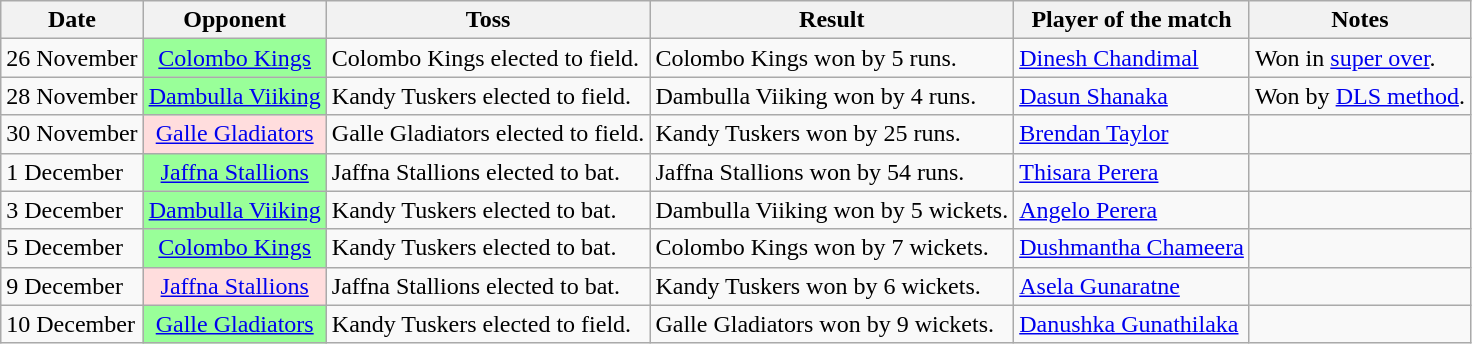<table class="wikitable">
<tr>
<th>Date</th>
<th>Opponent</th>
<th>Toss</th>
<th>Result</th>
<th>Player of the match</th>
<th>Notes</th>
</tr>
<tr>
<td>26 November</td>
<td style="background: #99FF99; text-align: center;"><a href='#'>Colombo Kings</a></td>
<td>Colombo Kings elected to field.</td>
<td>Colombo Kings won by 5 runs.</td>
<td><a href='#'>Dinesh Chandimal</a></td>
<td>Won in <a href='#'>super over</a>.</td>
</tr>
<tr>
<td>28 November</td>
<td style="background: #99FF99; text-align: center;"><a href='#'>Dambulla Viiking</a></td>
<td>Kandy Tuskers elected to field.</td>
<td>Dambulla Viiking won by 4 runs.</td>
<td><a href='#'>Dasun Shanaka</a></td>
<td>Won by <a href='#'>DLS method</a>.</td>
</tr>
<tr>
<td>30 November</td>
<td style="background: #FDD; text-align: center;"><a href='#'>Galle Gladiators</a></td>
<td>Galle Gladiators elected to field.</td>
<td>Kandy Tuskers won by 25 runs.</td>
<td><a href='#'>Brendan Taylor</a></td>
<td></td>
</tr>
<tr>
<td>1 December</td>
<td style="background: #99FF99; text-align: center;"><a href='#'>Jaffna Stallions</a></td>
<td>Jaffna Stallions elected to bat.</td>
<td>Jaffna Stallions won by 54 runs.</td>
<td><a href='#'>Thisara Perera</a></td>
<td></td>
</tr>
<tr>
<td>3 December</td>
<td style="background: #99FF99; text-align: center;"><a href='#'>Dambulla Viiking</a></td>
<td>Kandy Tuskers elected to bat.</td>
<td>Dambulla Viiking won by 5 wickets.</td>
<td><a href='#'>Angelo Perera</a></td>
<td></td>
</tr>
<tr>
<td>5 December</td>
<td style="background: #99FF99; text-align: center;"><a href='#'>Colombo Kings</a></td>
<td>Kandy Tuskers elected to bat.</td>
<td>Colombo Kings won by 7 wickets.</td>
<td><a href='#'>Dushmantha Chameera</a></td>
<td></td>
</tr>
<tr>
<td>9 December</td>
<td style="background: #FDD; text-align: center;"><a href='#'>Jaffna Stallions</a></td>
<td>Jaffna Stallions elected to bat.</td>
<td>Kandy Tuskers won by 6 wickets.</td>
<td><a href='#'>Asela Gunaratne</a></td>
<td></td>
</tr>
<tr>
<td>10 December</td>
<td style="background: #99FF99; text-align: center;"><a href='#'>Galle Gladiators</a></td>
<td>Kandy Tuskers elected to field.</td>
<td>Galle Gladiators won by 9 wickets.</td>
<td><a href='#'>Danushka Gunathilaka</a></td>
<td></td>
</tr>
</table>
